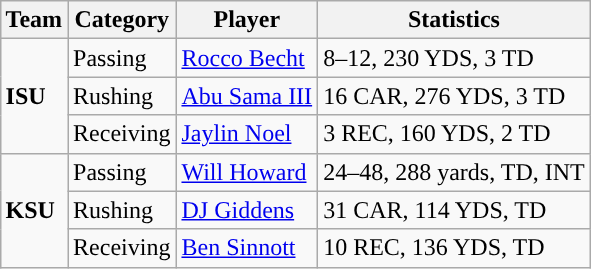<table class="wikitable" style="float: right;">
<tr>
<th>Team</th>
<th>Category</th>
<th>Player</th>
<th>Statistics</th>
</tr>
<tr>
<td rowspan=3><strong>ISU</strong></td>
<td>Passing</td>
<td><a href='#'>Rocco Becht</a></td>
<td>8–12, 230 YDS, 3 TD</td>
</tr>
<tr>
<td>Rushing</td>
<td><a href='#'>Abu Sama III</a></td>
<td>16 CAR, 276 YDS, 3 TD</td>
</tr>
<tr>
<td>Receiving</td>
<td><a href='#'>Jaylin Noel</a></td>
<td>3 REC, 160 YDS, 2 TD</td>
</tr>
<tr>
<td rowspan=3><strong>KSU</strong></td>
<td>Passing</td>
<td><a href='#'>Will Howard</a></td>
<td>24–48, 288 yards, TD, INT</td>
</tr>
<tr>
<td>Rushing</td>
<td><a href='#'>DJ Giddens</a></td>
<td>31 CAR, 114 YDS, TD</td>
</tr>
<tr>
<td>Receiving</td>
<td><a href='#'>Ben Sinnott</a></td>
<td>10 REC, 136 YDS, TD</td>
</tr>
</table>
